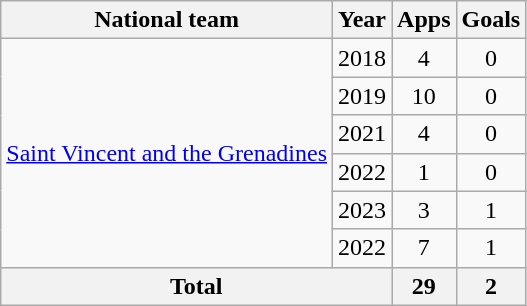<table class="wikitable" style="text-align:center">
<tr>
<th>National team</th>
<th>Year</th>
<th>Apps</th>
<th>Goals</th>
</tr>
<tr>
<td rowspan="6"><a href='#'>Saint Vincent and the Grenadines</a></td>
<td>2018</td>
<td>4</td>
<td>0</td>
</tr>
<tr>
<td>2019</td>
<td>10</td>
<td>0</td>
</tr>
<tr>
<td>2021</td>
<td>4</td>
<td>0</td>
</tr>
<tr>
<td>2022</td>
<td>1</td>
<td>0</td>
</tr>
<tr>
<td>2023</td>
<td>3</td>
<td>1</td>
</tr>
<tr>
<td>2022</td>
<td>7</td>
<td>1</td>
</tr>
<tr>
<th colspan=2>Total</th>
<th>29</th>
<th>2</th>
</tr>
</table>
